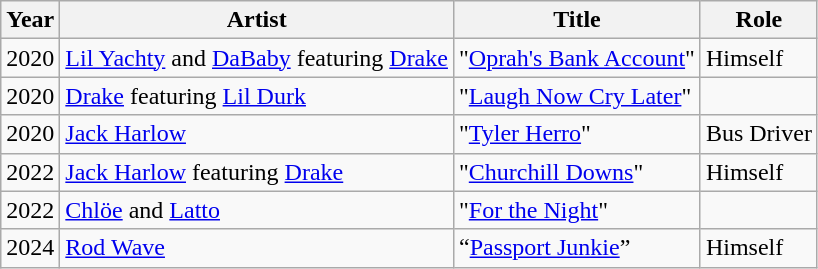<table class="wikitable sortable">
<tr>
<th>Year</th>
<th>Artist</th>
<th>Title</th>
<th>Role</th>
</tr>
<tr>
<td>2020</td>
<td><a href='#'>Lil Yachty</a> and <a href='#'>DaBaby</a> featuring <a href='#'>Drake</a></td>
<td>"<a href='#'>Oprah's Bank Account</a>"</td>
<td>Himself</td>
</tr>
<tr>
<td>2020</td>
<td><a href='#'>Drake</a> featuring <a href='#'>Lil Durk</a></td>
<td>"<a href='#'>Laugh Now Cry Later</a>"</td>
<td></td>
</tr>
<tr>
<td>2020</td>
<td><a href='#'>Jack Harlow</a></td>
<td>"<a href='#'>Tyler Herro</a>"</td>
<td>Bus Driver</td>
</tr>
<tr>
<td>2022</td>
<td><a href='#'>Jack Harlow</a> featuring <a href='#'>Drake</a></td>
<td>"<a href='#'>Churchill Downs</a>"</td>
<td>Himself</td>
</tr>
<tr>
<td>2022</td>
<td><a href='#'>Chlöe</a> and <a href='#'>Latto</a></td>
<td>"<a href='#'>For the Night</a>"</td>
<td></td>
</tr>
<tr>
<td>2024</td>
<td><a href='#'>Rod Wave</a></td>
<td>“<a href='#'>Passport Junkie</a>”</td>
<td>Himself</td>
</tr>
</table>
